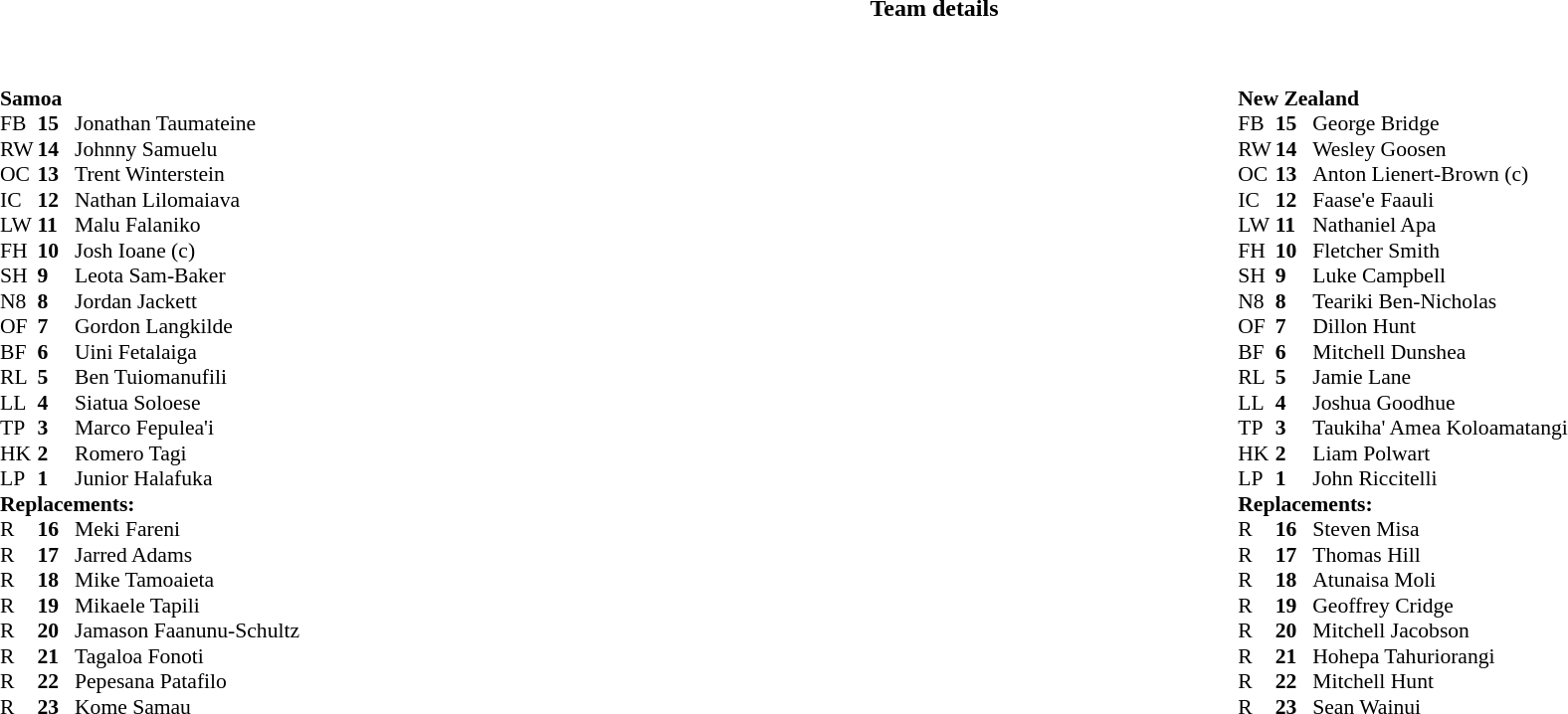<table border="0" width="100%" class="collapsible collapsed">
<tr>
<th>Team details</th>
</tr>
<tr>
<td><br><table width="100%">
<tr>
<td valign="top" width="50%"><br><table style="font-size: 90%" cellspacing="0" cellpadding="0">
<tr>
<td colspan="4"><strong>Samoa</strong></td>
</tr>
<tr>
<th width="25"></th>
<th width="25"></th>
</tr>
<tr>
<td>FB</td>
<td><strong>15</strong></td>
<td>Jonathan Taumateine</td>
</tr>
<tr>
<td>RW</td>
<td><strong>14</strong></td>
<td>Johnny Samuelu</td>
</tr>
<tr>
<td>OC</td>
<td><strong>13</strong></td>
<td>Trent Winterstein</td>
</tr>
<tr>
<td>IC</td>
<td><strong>12</strong></td>
<td>Nathan Lilomaiava</td>
</tr>
<tr>
<td>LW</td>
<td><strong>11</strong></td>
<td>Malu Falaniko</td>
</tr>
<tr>
<td>FH</td>
<td><strong>10</strong></td>
<td>Josh Ioane (c)</td>
</tr>
<tr>
<td>SH</td>
<td><strong>9</strong></td>
<td>Leota Sam-Baker</td>
</tr>
<tr>
<td>N8</td>
<td><strong>8</strong></td>
<td>Jordan Jackett</td>
</tr>
<tr>
<td>OF</td>
<td><strong>7</strong></td>
<td>Gordon Langkilde</td>
</tr>
<tr>
<td>BF</td>
<td><strong>6</strong></td>
<td>Uini Fetalaiga</td>
</tr>
<tr>
<td>RL</td>
<td><strong>5</strong></td>
<td>Ben Tuiomanufili</td>
</tr>
<tr>
<td>LL</td>
<td><strong>4</strong></td>
<td>Siatua Soloese</td>
</tr>
<tr>
<td>TP</td>
<td><strong>3</strong></td>
<td>Marco Fepulea'i</td>
</tr>
<tr>
<td>HK</td>
<td><strong>2</strong></td>
<td>Romero Tagi</td>
</tr>
<tr>
<td>LP</td>
<td><strong>1</strong></td>
<td>Junior Halafuka</td>
</tr>
<tr>
<td colspan=3><strong>Replacements:</strong></td>
</tr>
<tr>
<td>R</td>
<td><strong>16</strong></td>
<td>Meki Fareni</td>
</tr>
<tr>
<td>R</td>
<td><strong>17</strong></td>
<td>Jarred Adams</td>
</tr>
<tr>
<td>R</td>
<td><strong>18</strong></td>
<td>Mike Tamoaieta</td>
</tr>
<tr>
<td>R</td>
<td><strong>19</strong></td>
<td>Mikaele Tapili</td>
</tr>
<tr>
<td>R</td>
<td><strong>20</strong></td>
<td>Jamason Faanunu-Schultz</td>
</tr>
<tr>
<td>R</td>
<td><strong>21</strong></td>
<td>Tagaloa Fonoti</td>
</tr>
<tr>
<td>R</td>
<td><strong>22</strong></td>
<td>Pepesana Patafilo</td>
</tr>
<tr>
<td>R</td>
<td><strong>23</strong></td>
<td>Kome Samau</td>
</tr>
</table>
</td>
<td valign="top" width="50%"><br><table style="font-size: 90%" cellspacing="0" cellpadding="0" align="center">
<tr>
<td colspan="4"><strong>New Zealand</strong></td>
</tr>
<tr>
<th width="25"></th>
<th width="25"></th>
</tr>
<tr>
<td>FB</td>
<td><strong>15</strong></td>
<td>George Bridge</td>
</tr>
<tr>
<td>RW</td>
<td><strong>14</strong></td>
<td>Wesley Goosen</td>
</tr>
<tr>
<td>OC</td>
<td><strong>13</strong></td>
<td>Anton Lienert-Brown (c)</td>
</tr>
<tr>
<td>IC</td>
<td><strong>12</strong></td>
<td>Faase'e Faauli</td>
</tr>
<tr>
<td>LW</td>
<td><strong>11</strong></td>
<td>Nathaniel Apa</td>
</tr>
<tr>
<td>FH</td>
<td><strong>10</strong></td>
<td>Fletcher Smith</td>
</tr>
<tr>
<td>SH</td>
<td><strong>9</strong></td>
<td>Luke Campbell</td>
</tr>
<tr>
<td>N8</td>
<td><strong>8</strong></td>
<td>Teariki Ben-Nicholas</td>
</tr>
<tr>
<td>OF</td>
<td><strong>7</strong></td>
<td>Dillon Hunt</td>
</tr>
<tr>
<td>BF</td>
<td><strong>6</strong></td>
<td>Mitchell Dunshea</td>
</tr>
<tr>
<td>RL</td>
<td><strong>5</strong></td>
<td>Jamie Lane</td>
</tr>
<tr>
<td>LL</td>
<td><strong>4</strong></td>
<td>Joshua Goodhue</td>
</tr>
<tr>
<td>TP</td>
<td><strong>3</strong></td>
<td>Taukiha' Amea Koloamatangi</td>
</tr>
<tr>
<td>HK</td>
<td><strong>2</strong></td>
<td>Liam Polwart</td>
</tr>
<tr>
<td>LP</td>
<td><strong>1</strong></td>
<td>John Riccitelli</td>
</tr>
<tr>
<td colspan=3><strong>Replacements:</strong></td>
</tr>
<tr>
<td>R</td>
<td><strong>16</strong></td>
<td>Steven Misa</td>
</tr>
<tr>
<td>R</td>
<td><strong>17</strong></td>
<td>Thomas Hill</td>
</tr>
<tr>
<td>R</td>
<td><strong>18</strong></td>
<td>Atunaisa Moli</td>
</tr>
<tr>
<td>R</td>
<td><strong>19</strong></td>
<td>Geoffrey Cridge</td>
</tr>
<tr>
<td>R</td>
<td><strong>20</strong></td>
<td>Mitchell Jacobson</td>
</tr>
<tr>
<td>R</td>
<td><strong>21</strong></td>
<td>Hohepa Tahuriorangi</td>
</tr>
<tr>
<td>R</td>
<td><strong>22</strong></td>
<td>Mitchell Hunt</td>
</tr>
<tr>
</tr>
<tr>
<td>R</td>
<td><strong>23</strong></td>
<td>Sean Wainui</td>
</tr>
</table>
</td>
</tr>
</table>
</td>
</tr>
</table>
